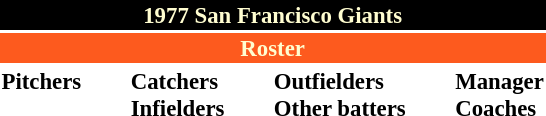<table class="toccolours" style="font-size: 95%;">
<tr>
<th colspan="10" style="background-color: black; color: #FFFDD0; text-align: center;">1977 San Francisco Giants</th>
</tr>
<tr>
<td colspan="10" style="background-color: #fd5a1e; color: #FFFDD0; text-align: center;"><strong>Roster</strong></td>
</tr>
<tr>
<td valign="top"><strong>Pitchers</strong><br>











</td>
<td width="25px"></td>
<td valign="top"><strong>Catchers</strong><br>



<strong>Infielders</strong>







</td>
<td width="25px"></td>
<td valign="top"><strong>Outfielders</strong><br>






<strong>Other batters</strong>
</td>
<td width="25px"></td>
<td valign="top"><strong>Manager</strong><br>
<strong>Coaches</strong>



</td>
</tr>
<tr>
</tr>
</table>
